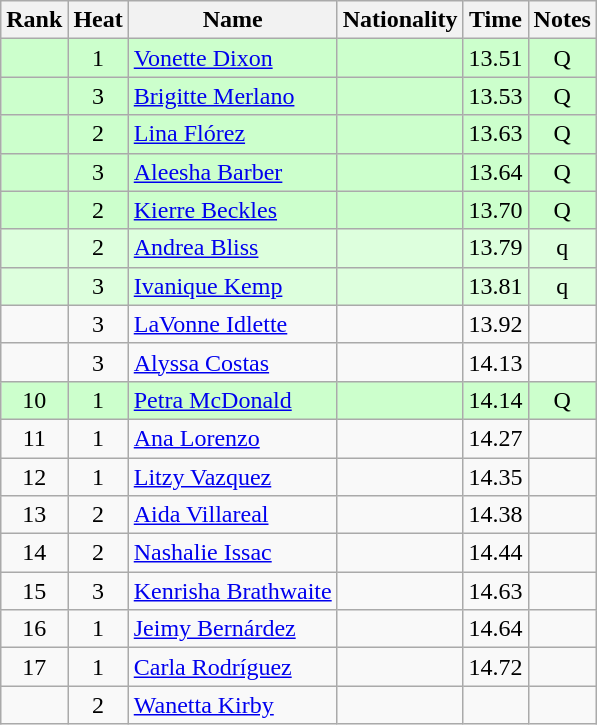<table class="wikitable sortable" style="text-align:center">
<tr>
<th>Rank</th>
<th>Heat</th>
<th>Name</th>
<th>Nationality</th>
<th>Time</th>
<th>Notes</th>
</tr>
<tr bgcolor=ccffcc>
<td></td>
<td>1</td>
<td align=left><a href='#'>Vonette Dixon</a></td>
<td align=left></td>
<td>13.51</td>
<td>Q</td>
</tr>
<tr bgcolor=ccffcc>
<td></td>
<td>3</td>
<td align=left><a href='#'>Brigitte Merlano</a></td>
<td align=left></td>
<td>13.53</td>
<td>Q</td>
</tr>
<tr bgcolor=ccffcc>
<td></td>
<td>2</td>
<td align=left><a href='#'>Lina Flórez</a></td>
<td align=left></td>
<td>13.63</td>
<td>Q</td>
</tr>
<tr bgcolor=ccffcc>
<td></td>
<td>3</td>
<td align=left><a href='#'>Aleesha Barber</a></td>
<td align=left></td>
<td>13.64</td>
<td>Q</td>
</tr>
<tr bgcolor=ccffcc>
<td></td>
<td>2</td>
<td align=left><a href='#'>Kierre Beckles</a></td>
<td align=left></td>
<td>13.70</td>
<td>Q</td>
</tr>
<tr bgcolor=ddffdd>
<td></td>
<td>2</td>
<td align=left><a href='#'>Andrea Bliss</a></td>
<td align=left></td>
<td>13.79</td>
<td>q</td>
</tr>
<tr bgcolor=ddffdd>
<td></td>
<td>3</td>
<td align=left><a href='#'>Ivanique Kemp</a></td>
<td align=left></td>
<td>13.81</td>
<td>q</td>
</tr>
<tr>
<td></td>
<td>3</td>
<td align=left><a href='#'>LaVonne Idlette</a></td>
<td align=left></td>
<td>13.92</td>
<td></td>
</tr>
<tr>
<td></td>
<td>3</td>
<td align=left><a href='#'>Alyssa Costas</a></td>
<td align=left></td>
<td>14.13</td>
<td></td>
</tr>
<tr bgcolor=ccffcc>
<td>10</td>
<td>1</td>
<td align=left><a href='#'>Petra McDonald</a></td>
<td align=left></td>
<td>14.14</td>
<td>Q</td>
</tr>
<tr>
<td>11</td>
<td>1</td>
<td align=left><a href='#'>Ana Lorenzo</a></td>
<td align=left></td>
<td>14.27</td>
<td></td>
</tr>
<tr>
<td>12</td>
<td>1</td>
<td align=left><a href='#'>Litzy Vazquez</a></td>
<td align=left></td>
<td>14.35</td>
<td></td>
</tr>
<tr>
<td>13</td>
<td>2</td>
<td align=left><a href='#'>Aida Villareal</a></td>
<td align=left></td>
<td>14.38</td>
<td></td>
</tr>
<tr>
<td>14</td>
<td>2</td>
<td align=left><a href='#'>Nashalie Issac</a></td>
<td align=left></td>
<td>14.44</td>
<td></td>
</tr>
<tr>
<td>15</td>
<td>3</td>
<td align=left><a href='#'>Kenrisha Brathwaite</a></td>
<td align=left></td>
<td>14.63</td>
<td></td>
</tr>
<tr>
<td>16</td>
<td>1</td>
<td align=left><a href='#'>Jeimy Bernárdez</a></td>
<td align=left></td>
<td>14.64</td>
<td></td>
</tr>
<tr>
<td>17</td>
<td>1</td>
<td align=left><a href='#'>Carla Rodríguez</a></td>
<td align=left></td>
<td>14.72</td>
<td></td>
</tr>
<tr>
<td></td>
<td>2</td>
<td align=left><a href='#'>Wanetta Kirby</a></td>
<td align=left></td>
<td></td>
<td></td>
</tr>
</table>
